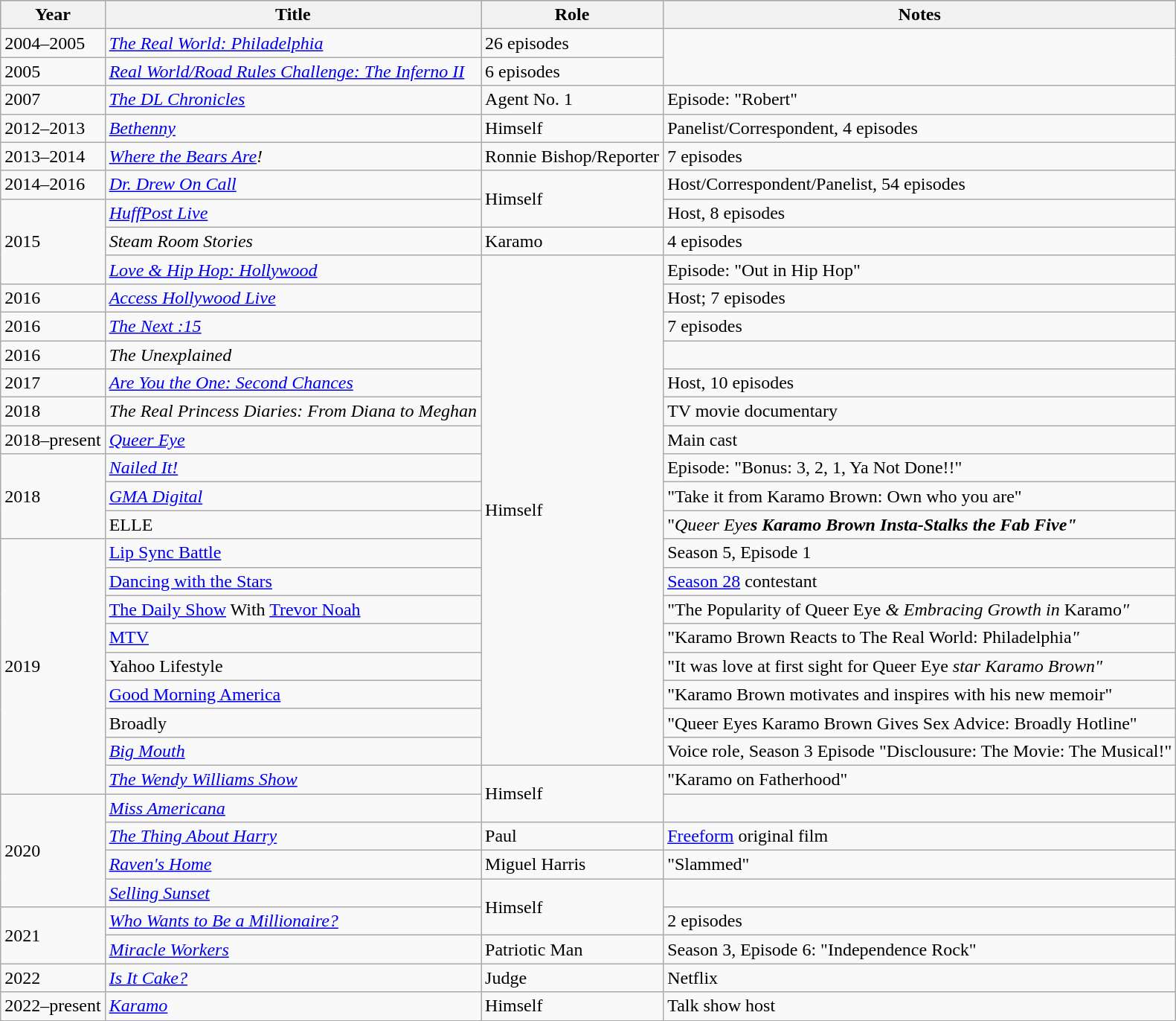<table class="wikitable sortable">
<tr style="background:#b0c4de; text-align:center;">
<th>Year</th>
<th>Title</th>
<th>Role</th>
<th class="unsortable">Notes</th>
</tr>
<tr>
<td>2004–2005</td>
<td><em><a href='#'>The Real World: Philadelphia</a></em></td>
<td>26 episodes</td>
</tr>
<tr>
<td>2005</td>
<td><em><a href='#'>Real World/Road Rules Challenge: The Inferno II</a></em></td>
<td>6 episodes</td>
</tr>
<tr>
<td>2007</td>
<td><em><a href='#'>The DL Chronicles</a></em></td>
<td>Agent No. 1</td>
<td>Episode: "Robert"</td>
</tr>
<tr>
<td>2012–2013</td>
<td><em><a href='#'>Bethenny</a></em></td>
<td>Himself</td>
<td>Panelist/Correspondent, 4 episodes</td>
</tr>
<tr>
<td>2013–2014</td>
<td><em><a href='#'>Where the Bears Are</a>!</em></td>
<td>Ronnie Bishop/Reporter</td>
<td>7 episodes</td>
</tr>
<tr>
<td>2014–2016</td>
<td><em><a href='#'>Dr. Drew On Call</a></em></td>
<td rowspan=2>Himself</td>
<td>Host/Correspondent/Panelist, 54 episodes</td>
</tr>
<tr>
<td rowspan=3>2015</td>
<td><em><a href='#'>HuffPost Live</a></em></td>
<td>Host, 8 episodes</td>
</tr>
<tr>
<td><em>Steam Room Stories</em></td>
<td>Karamo</td>
<td>4 episodes</td>
</tr>
<tr>
<td><em><a href='#'>Love & Hip Hop: Hollywood</a></em></td>
<td rowspan="18">Himself</td>
<td>Episode: "Out in Hip Hop"</td>
</tr>
<tr>
<td>2016</td>
<td><em><a href='#'>Access Hollywood Live</a></em></td>
<td>Host; 7 episodes</td>
</tr>
<tr>
<td>2016</td>
<td><em><a href='#'>The Next :15</a></em></td>
<td>7 episodes</td>
</tr>
<tr>
<td>2016</td>
<td><em>The Unexplained</em></td>
<td></td>
</tr>
<tr>
<td>2017</td>
<td><em><a href='#'>Are You the One: Second Chances</a></em></td>
<td>Host, 10 episodes</td>
</tr>
<tr>
<td>2018</td>
<td><em>The Real Princess Diaries: From Diana to Meghan</em></td>
<td>TV movie documentary</td>
</tr>
<tr>
<td>2018–present</td>
<td><em><a href='#'>Queer Eye</a></em></td>
<td>Main cast</td>
</tr>
<tr>
<td rowspan=3>2018</td>
<td><em><a href='#'>Nailed It!</a></em></td>
<td>Episode: "Bonus: 3, 2, 1, Ya Not Done!!"</td>
</tr>
<tr>
<td><em><a href='#'>GMA Digital</a></em></td>
<td>"Take it from Karamo Brown: Own who you are"</td>
</tr>
<tr>
<td>ELLE</td>
<td>"<em>Queer Eye<strong>s Karamo Brown Insta-Stalks the Fab Five"</td>
</tr>
<tr>
<td rowspan=9>2019</td>
<td></em><a href='#'>Lip Sync Battle</a><em></td>
<td>Season 5, Episode 1</td>
</tr>
<tr>
<td></em><a href='#'>Dancing with the Stars</a><em></td>
<td><a href='#'>Season 28</a> contestant</td>
</tr>
<tr>
<td></em><a href='#'>The Daily Show</a> With <a href='#'>Trevor Noah</a><em></td>
<td>"The Popularity of </em>Queer Eye<em> & Embracing Growth in </em>Karamo<em>"</td>
</tr>
<tr>
<td></em><a href='#'>MTV</a><em></td>
<td>"Karamo Brown Reacts to </em>The Real World: Philadelphia<em>"</td>
</tr>
<tr>
<td></em>Yahoo Lifestyle<em></td>
<td>"It was love at first sight for </em>Queer Eye<em> star Karamo Brown"</td>
</tr>
<tr>
<td></em><a href='#'>Good Morning America</a><em></td>
<td>"Karamo Brown motivates and inspires with his new memoir"</td>
</tr>
<tr>
<td>Broadly</td>
<td>"</em>Queer Eye</strong>s Karamo Brown Gives Sex Advice: Broadly Hotline"</td>
</tr>
<tr>
<td><em><a href='#'>Big Mouth</a></em></td>
<td>Voice role, Season 3 Episode "Disclousure: The Movie: The Musical!"</td>
</tr>
<tr>
<td><em><a href='#'>The Wendy Williams Show</a></em></td>
<td rowspan=2>Himself</td>
<td>"Karamo on Fatherhood"</td>
</tr>
<tr>
<td rowspan=4>2020</td>
<td><em><a href='#'>Miss Americana</a></em></td>
<td></td>
</tr>
<tr>
<td><em><a href='#'>The Thing About Harry</a></em></td>
<td>Paul</td>
<td><a href='#'>Freeform</a> original film</td>
</tr>
<tr>
<td><em><a href='#'>Raven's Home</a></em></td>
<td>Miguel Harris</td>
<td>"Slammed"</td>
</tr>
<tr>
<td><em><a href='#'>Selling Sunset</a></em></td>
<td rowspan=2>Himself</td>
<td></td>
</tr>
<tr>
<td rowspan=2>2021</td>
<td><em><a href='#'>Who Wants to Be a Millionaire?</a></em></td>
<td>2 episodes</td>
</tr>
<tr>
<td><em><a href='#'>Miracle Workers</a></em></td>
<td>Patriotic Man</td>
<td>Season 3, Episode 6: "Independence Rock"</td>
</tr>
<tr>
<td rowspan=1>2022</td>
<td><em><a href='#'>Is It Cake?</a></em></td>
<td>Judge</td>
<td>Netflix</td>
</tr>
<tr>
<td>2022–present</td>
<td><em><a href='#'>Karamo</a></em></td>
<td>Himself</td>
<td>Talk show host</td>
</tr>
</table>
